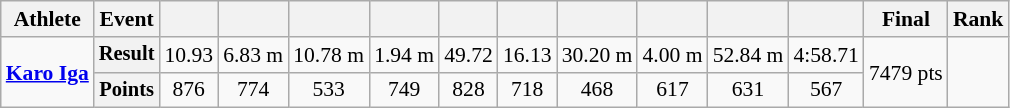<table class="wikitable" style="font-size:90%">
<tr>
<th>Athlete</th>
<th>Event</th>
<th></th>
<th></th>
<th></th>
<th></th>
<th></th>
<th></th>
<th></th>
<th></th>
<th></th>
<th></th>
<th>Final</th>
<th>Rank</th>
</tr>
<tr style=text-align:center>
<td rowspan=2 style=text-align:left><strong><a href='#'>Karo Iga</a></strong></td>
<th style="font-size:95%">Result</th>
<td>10.93</td>
<td>6.83 m</td>
<td>10.78 m</td>
<td>1.94 m</td>
<td>49.72</td>
<td>16.13</td>
<td>30.20 m</td>
<td>4.00 m</td>
<td>52.84 m</td>
<td>4:58.71</td>
<td rowspan=2>7479 pts</td>
<td rowspan=2></td>
</tr>
<tr style=text-align:center>
<th style="font-size:95%">Points</th>
<td>876</td>
<td>774</td>
<td>533</td>
<td>749</td>
<td>828</td>
<td>718</td>
<td>468</td>
<td>617</td>
<td>631</td>
<td>567</td>
</tr>
</table>
